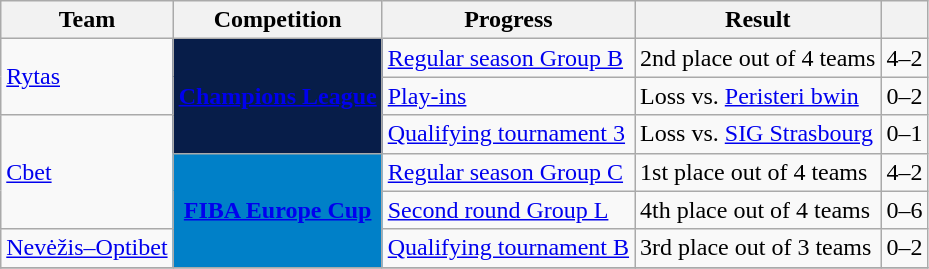<table class="wikitable sortable">
<tr>
<th>Team</th>
<th>Competition</th>
<th>Progress</th>
<th>Result</th>
<th></th>
</tr>
<tr>
<td rowspan="2"><a href='#'>Rytas</a></td>
<td rowspan="3" style="background-color:#071D49; color:#D0D3D4; text-align:center;"><strong><a href='#'><span>Champions League</span></a></strong></td>
<td><a href='#'>Regular season Group B</a></td>
<td>2nd place out of 4 teams</td>
<td style="text-align:center">4–2</td>
</tr>
<tr>
<td><a href='#'>Play-ins</a></td>
<td>Loss vs.  <a href='#'>Peristeri bwin</a></td>
<td style="text-align:center">0–2</td>
</tr>
<tr>
<td rowspan="3"><a href='#'>Cbet</a></td>
<td><a href='#'>Qualifying tournament 3</a></td>
<td>Loss vs.  <a href='#'>SIG Strasbourg</a></td>
<td style="text-align:center">0–1</td>
</tr>
<tr>
<td rowspan="3" style="background-color:#0080C8;color:#D0D3D4;text-align:center"><strong><a href='#'><span>FIBA Europe Cup</span></a></strong></td>
<td><a href='#'>Regular season Group C</a></td>
<td>1st place out of 4 teams</td>
<td style="text-align:center">4–2</td>
</tr>
<tr>
<td><a href='#'>Second round Group L</a></td>
<td>4th place out of 4 teams</td>
<td style="text-align:center">0–6</td>
</tr>
<tr>
<td><a href='#'>Nevėžis–Optibet</a></td>
<td><a href='#'>Qualifying tournament B</a></td>
<td>3rd place out of 3 teams</td>
<td style="text-align:center">0–2</td>
</tr>
<tr>
</tr>
</table>
